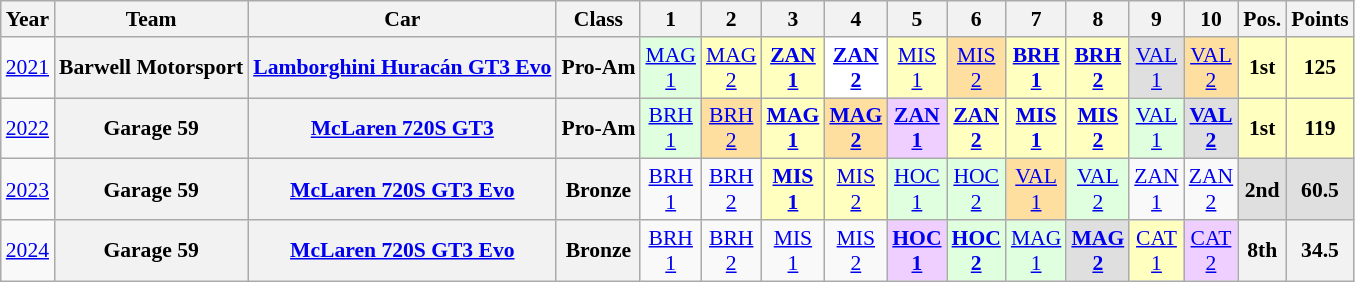<table class="wikitable" border="1" style="text-align:center; font-size:90%;">
<tr>
<th>Year</th>
<th>Team</th>
<th>Car</th>
<th>Class</th>
<th>1</th>
<th>2</th>
<th>3</th>
<th>4</th>
<th>5</th>
<th>6</th>
<th>7</th>
<th>8</th>
<th>9</th>
<th>10</th>
<th>Pos.</th>
<th>Points</th>
</tr>
<tr>
<td><a href='#'>2021</a></td>
<th>Barwell Motorsport</th>
<th><a href='#'>Lamborghini Huracán GT3 Evo</a></th>
<th>Pro-Am</th>
<td style="background:#DFFFDF;"><a href='#'>MAG<br>1</a><br></td>
<td style="background:#FFFFBF;"><a href='#'>MAG<br>2</a><br></td>
<td style="background:#FFFFBF;"><strong><a href='#'>ZAN<br>1</a></strong><br></td>
<td style="background:#FFFFFF;"><strong><a href='#'>ZAN<br>2</a></strong><br></td>
<td style="background:#FFFFBF;"><a href='#'>MIS<br>1</a><br></td>
<td style="background:#FFDF9F;"><a href='#'>MIS<br>2</a><br></td>
<td style="background:#FFFFBF;"><strong><a href='#'>BRH<br>1</a></strong><br></td>
<td style="background:#FFFFBF;"><strong><a href='#'>BRH<br>2</a></strong><br></td>
<td style="background:#DFDFDF;"><a href='#'>VAL<br>1</a><br></td>
<td style="background:#FFDF9F;"><a href='#'>VAL <br>2</a><br></td>
<th style="background:#FFFFBF;">1st</th>
<th style="background:#FFFFBF;">125</th>
</tr>
<tr>
<td><a href='#'>2022</a></td>
<th>Garage 59</th>
<th><a href='#'>McLaren 720S GT3</a></th>
<th>Pro-Am</th>
<td style="background:#DFFFDF;"><a href='#'>BRH<br>1</a><br></td>
<td style="background:#FFDF9F;"><a href='#'>BRH<br>2</a><br></td>
<td style="background:#FFFFBF;"><strong><a href='#'>MAG<br>1</a></strong><br></td>
<td style="background:#FFDF9F;"><strong><a href='#'>MAG<br>2</a></strong><br></td>
<td style="background:#EFCFFF;"><strong><a href='#'>ZAN<br>1</a></strong><br></td>
<td style="background:#FFFFBF;"><strong><a href='#'>ZAN<br>2</a></strong><br></td>
<td style="background:#FFFFBF;"><strong><a href='#'>MIS<br>1</a></strong><br></td>
<td style="background:#FFFFBF;"><strong><a href='#'>MIS<br>2</a></strong><br></td>
<td style="background:#DFFFDF;"><a href='#'>VAL<br>1</a><br></td>
<td style="background:#DFDFDF;"><strong><a href='#'>VAL<br>2</a></strong><br></td>
<th style="background:#ffffbf;">1st</th>
<th style="background:#ffffbf;">119</th>
</tr>
<tr>
<td><a href='#'>2023</a></td>
<th>Garage 59</th>
<th><a href='#'>McLaren 720S GT3 Evo</a></th>
<th>Bronze</th>
<td><a href='#'>BRH<br>1</a></td>
<td><a href='#'>BRH<br>2</a></td>
<td style="background:#FFFFBF;"><strong><a href='#'>MIS<br>1</a></strong><br></td>
<td style="background:#FFFFBF;"><a href='#'>MIS<br>2</a><br></td>
<td style="background:#DFFFDF;"><a href='#'>HOC<br>1</a><br></td>
<td style="background:#DFFFDF;"><a href='#'>HOC<br>2</a><br></td>
<td style="background:#FFDF9F;"><a href='#'>VAL<br>1</a><br></td>
<td style="background:#DFFFDF;"><a href='#'>VAL<br>2</a><br></td>
<td><a href='#'>ZAN<br>1</a></td>
<td><a href='#'>ZAN<br>2</a></td>
<th style="background:#DFDFDF;">2nd</th>
<th style="background:#DFDFDF;">60.5</th>
</tr>
<tr>
<td><a href='#'>2024</a></td>
<th>Garage 59</th>
<th><a href='#'>McLaren 720S GT3 Evo</a></th>
<th>Bronze</th>
<td><a href='#'>BRH<br>1</a></td>
<td><a href='#'>BRH<br>2</a></td>
<td><a href='#'>MIS<br>1</a></td>
<td><a href='#'>MIS<br>2</a></td>
<td style="background:#EFCFFF;"><strong><a href='#'>HOC<br>1</a></strong><br></td>
<td style="background:#DFFFDF;"><strong><a href='#'>HOC<br>2</a></strong><br></td>
<td style="background:#DFFFDF;"><a href='#'>MAG<br>1</a><br></td>
<td style="background:#DFDFDF;"><strong><a href='#'>MAG<br>2</a></strong><br></td>
<td style="background:#FFFFBF;"><a href='#'>CAT<br>1</a><br></td>
<td style="background:#EFCFFF;"><a href='#'>CAT<br>2</a><br></td>
<th>8th</th>
<th>34.5</th>
</tr>
</table>
